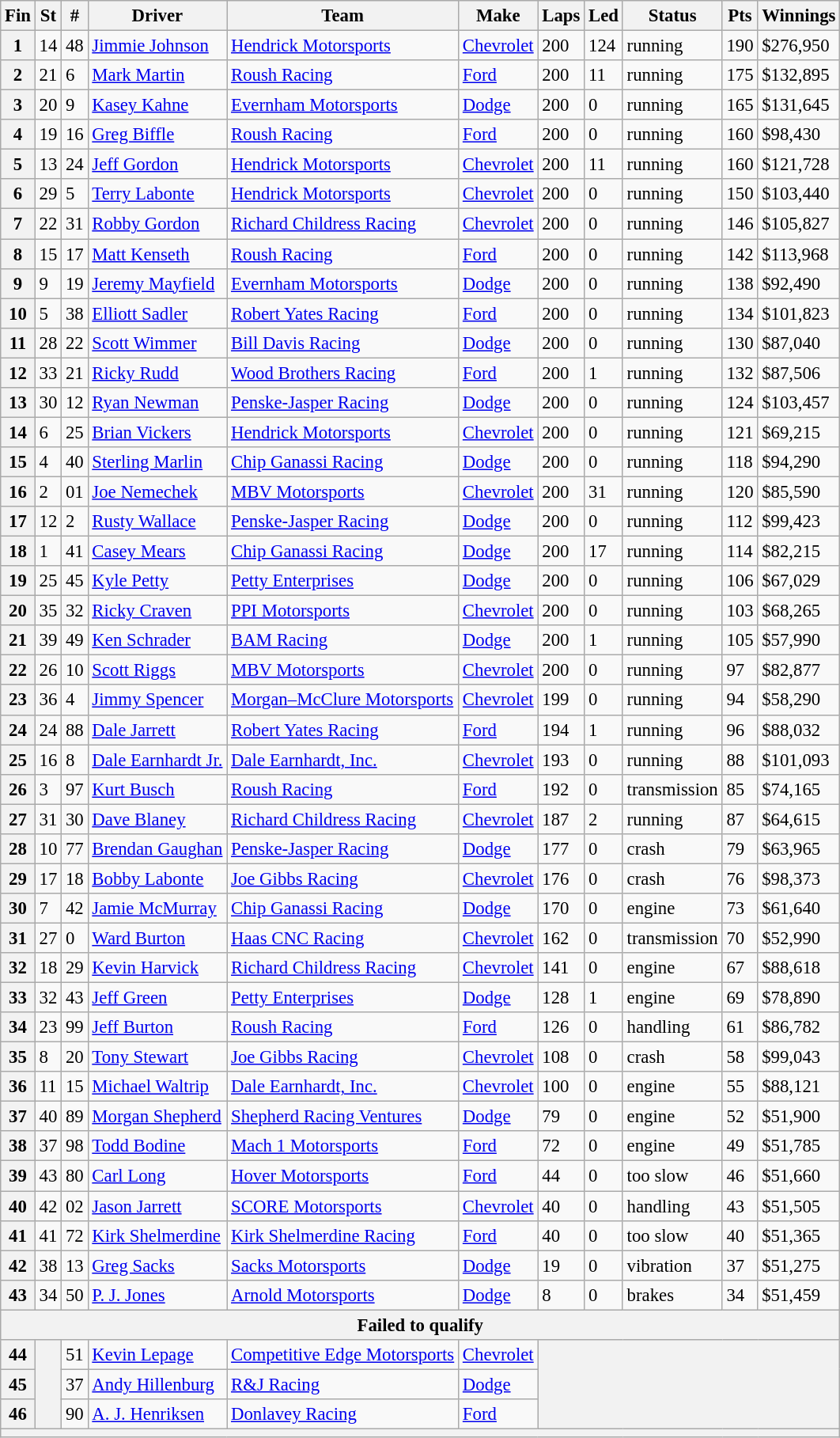<table class="wikitable sortable" style="font-size:95%">
<tr>
<th>Fin</th>
<th>St</th>
<th>#</th>
<th>Driver</th>
<th>Team</th>
<th>Make</th>
<th>Laps</th>
<th>Led</th>
<th>Status</th>
<th>Pts</th>
<th>Winnings</th>
</tr>
<tr>
<th>1</th>
<td>14</td>
<td>48</td>
<td><a href='#'>Jimmie Johnson</a></td>
<td><a href='#'>Hendrick Motorsports</a></td>
<td><a href='#'>Chevrolet</a></td>
<td>200</td>
<td>124</td>
<td>running</td>
<td>190</td>
<td>$276,950</td>
</tr>
<tr>
<th>2</th>
<td>21</td>
<td>6</td>
<td><a href='#'>Mark Martin</a></td>
<td><a href='#'>Roush Racing</a></td>
<td><a href='#'>Ford</a></td>
<td>200</td>
<td>11</td>
<td>running</td>
<td>175</td>
<td>$132,895</td>
</tr>
<tr>
<th>3</th>
<td>20</td>
<td>9</td>
<td><a href='#'>Kasey Kahne</a></td>
<td><a href='#'>Evernham Motorsports</a></td>
<td><a href='#'>Dodge</a></td>
<td>200</td>
<td>0</td>
<td>running</td>
<td>165</td>
<td>$131,645</td>
</tr>
<tr>
<th>4</th>
<td>19</td>
<td>16</td>
<td><a href='#'>Greg Biffle</a></td>
<td><a href='#'>Roush Racing</a></td>
<td><a href='#'>Ford</a></td>
<td>200</td>
<td>0</td>
<td>running</td>
<td>160</td>
<td>$98,430</td>
</tr>
<tr>
<th>5</th>
<td>13</td>
<td>24</td>
<td><a href='#'>Jeff Gordon</a></td>
<td><a href='#'>Hendrick Motorsports</a></td>
<td><a href='#'>Chevrolet</a></td>
<td>200</td>
<td>11</td>
<td>running</td>
<td>160</td>
<td>$121,728</td>
</tr>
<tr>
<th>6</th>
<td>29</td>
<td>5</td>
<td><a href='#'>Terry Labonte</a></td>
<td><a href='#'>Hendrick Motorsports</a></td>
<td><a href='#'>Chevrolet</a></td>
<td>200</td>
<td>0</td>
<td>running</td>
<td>150</td>
<td>$103,440</td>
</tr>
<tr>
<th>7</th>
<td>22</td>
<td>31</td>
<td><a href='#'>Robby Gordon</a></td>
<td><a href='#'>Richard Childress Racing</a></td>
<td><a href='#'>Chevrolet</a></td>
<td>200</td>
<td>0</td>
<td>running</td>
<td>146</td>
<td>$105,827</td>
</tr>
<tr>
<th>8</th>
<td>15</td>
<td>17</td>
<td><a href='#'>Matt Kenseth</a></td>
<td><a href='#'>Roush Racing</a></td>
<td><a href='#'>Ford</a></td>
<td>200</td>
<td>0</td>
<td>running</td>
<td>142</td>
<td>$113,968</td>
</tr>
<tr>
<th>9</th>
<td>9</td>
<td>19</td>
<td><a href='#'>Jeremy Mayfield</a></td>
<td><a href='#'>Evernham Motorsports</a></td>
<td><a href='#'>Dodge</a></td>
<td>200</td>
<td>0</td>
<td>running</td>
<td>138</td>
<td>$92,490</td>
</tr>
<tr>
<th>10</th>
<td>5</td>
<td>38</td>
<td><a href='#'>Elliott Sadler</a></td>
<td><a href='#'>Robert Yates Racing</a></td>
<td><a href='#'>Ford</a></td>
<td>200</td>
<td>0</td>
<td>running</td>
<td>134</td>
<td>$101,823</td>
</tr>
<tr>
<th>11</th>
<td>28</td>
<td>22</td>
<td><a href='#'>Scott Wimmer</a></td>
<td><a href='#'>Bill Davis Racing</a></td>
<td><a href='#'>Dodge</a></td>
<td>200</td>
<td>0</td>
<td>running</td>
<td>130</td>
<td>$87,040</td>
</tr>
<tr>
<th>12</th>
<td>33</td>
<td>21</td>
<td><a href='#'>Ricky Rudd</a></td>
<td><a href='#'>Wood Brothers Racing</a></td>
<td><a href='#'>Ford</a></td>
<td>200</td>
<td>1</td>
<td>running</td>
<td>132</td>
<td>$87,506</td>
</tr>
<tr>
<th>13</th>
<td>30</td>
<td>12</td>
<td><a href='#'>Ryan Newman</a></td>
<td><a href='#'>Penske-Jasper Racing</a></td>
<td><a href='#'>Dodge</a></td>
<td>200</td>
<td>0</td>
<td>running</td>
<td>124</td>
<td>$103,457</td>
</tr>
<tr>
<th>14</th>
<td>6</td>
<td>25</td>
<td><a href='#'>Brian Vickers</a></td>
<td><a href='#'>Hendrick Motorsports</a></td>
<td><a href='#'>Chevrolet</a></td>
<td>200</td>
<td>0</td>
<td>running</td>
<td>121</td>
<td>$69,215</td>
</tr>
<tr>
<th>15</th>
<td>4</td>
<td>40</td>
<td><a href='#'>Sterling Marlin</a></td>
<td><a href='#'>Chip Ganassi Racing</a></td>
<td><a href='#'>Dodge</a></td>
<td>200</td>
<td>0</td>
<td>running</td>
<td>118</td>
<td>$94,290</td>
</tr>
<tr>
<th>16</th>
<td>2</td>
<td>01</td>
<td><a href='#'>Joe Nemechek</a></td>
<td><a href='#'>MBV Motorsports</a></td>
<td><a href='#'>Chevrolet</a></td>
<td>200</td>
<td>31</td>
<td>running</td>
<td>120</td>
<td>$85,590</td>
</tr>
<tr>
<th>17</th>
<td>12</td>
<td>2</td>
<td><a href='#'>Rusty Wallace</a></td>
<td><a href='#'>Penske-Jasper Racing</a></td>
<td><a href='#'>Dodge</a></td>
<td>200</td>
<td>0</td>
<td>running</td>
<td>112</td>
<td>$99,423</td>
</tr>
<tr>
<th>18</th>
<td>1</td>
<td>41</td>
<td><a href='#'>Casey Mears</a></td>
<td><a href='#'>Chip Ganassi Racing</a></td>
<td><a href='#'>Dodge</a></td>
<td>200</td>
<td>17</td>
<td>running</td>
<td>114</td>
<td>$82,215</td>
</tr>
<tr>
<th>19</th>
<td>25</td>
<td>45</td>
<td><a href='#'>Kyle Petty</a></td>
<td><a href='#'>Petty Enterprises</a></td>
<td><a href='#'>Dodge</a></td>
<td>200</td>
<td>0</td>
<td>running</td>
<td>106</td>
<td>$67,029</td>
</tr>
<tr>
<th>20</th>
<td>35</td>
<td>32</td>
<td><a href='#'>Ricky Craven</a></td>
<td><a href='#'>PPI Motorsports</a></td>
<td><a href='#'>Chevrolet</a></td>
<td>200</td>
<td>0</td>
<td>running</td>
<td>103</td>
<td>$68,265</td>
</tr>
<tr>
<th>21</th>
<td>39</td>
<td>49</td>
<td><a href='#'>Ken Schrader</a></td>
<td><a href='#'>BAM Racing</a></td>
<td><a href='#'>Dodge</a></td>
<td>200</td>
<td>1</td>
<td>running</td>
<td>105</td>
<td>$57,990</td>
</tr>
<tr>
<th>22</th>
<td>26</td>
<td>10</td>
<td><a href='#'>Scott Riggs</a></td>
<td><a href='#'>MBV Motorsports</a></td>
<td><a href='#'>Chevrolet</a></td>
<td>200</td>
<td>0</td>
<td>running</td>
<td>97</td>
<td>$82,877</td>
</tr>
<tr>
<th>23</th>
<td>36</td>
<td>4</td>
<td><a href='#'>Jimmy Spencer</a></td>
<td><a href='#'>Morgan–McClure Motorsports</a></td>
<td><a href='#'>Chevrolet</a></td>
<td>199</td>
<td>0</td>
<td>running</td>
<td>94</td>
<td>$58,290</td>
</tr>
<tr>
<th>24</th>
<td>24</td>
<td>88</td>
<td><a href='#'>Dale Jarrett</a></td>
<td><a href='#'>Robert Yates Racing</a></td>
<td><a href='#'>Ford</a></td>
<td>194</td>
<td>1</td>
<td>running</td>
<td>96</td>
<td>$88,032</td>
</tr>
<tr>
<th>25</th>
<td>16</td>
<td>8</td>
<td><a href='#'>Dale Earnhardt Jr.</a></td>
<td><a href='#'>Dale Earnhardt, Inc.</a></td>
<td><a href='#'>Chevrolet</a></td>
<td>193</td>
<td>0</td>
<td>running</td>
<td>88</td>
<td>$101,093</td>
</tr>
<tr>
<th>26</th>
<td>3</td>
<td>97</td>
<td><a href='#'>Kurt Busch</a></td>
<td><a href='#'>Roush Racing</a></td>
<td><a href='#'>Ford</a></td>
<td>192</td>
<td>0</td>
<td>transmission</td>
<td>85</td>
<td>$74,165</td>
</tr>
<tr>
<th>27</th>
<td>31</td>
<td>30</td>
<td><a href='#'>Dave Blaney</a></td>
<td><a href='#'>Richard Childress Racing</a></td>
<td><a href='#'>Chevrolet</a></td>
<td>187</td>
<td>2</td>
<td>running</td>
<td>87</td>
<td>$64,615</td>
</tr>
<tr>
<th>28</th>
<td>10</td>
<td>77</td>
<td><a href='#'>Brendan Gaughan</a></td>
<td><a href='#'>Penske-Jasper Racing</a></td>
<td><a href='#'>Dodge</a></td>
<td>177</td>
<td>0</td>
<td>crash</td>
<td>79</td>
<td>$63,965</td>
</tr>
<tr>
<th>29</th>
<td>17</td>
<td>18</td>
<td><a href='#'>Bobby Labonte</a></td>
<td><a href='#'>Joe Gibbs Racing</a></td>
<td><a href='#'>Chevrolet</a></td>
<td>176</td>
<td>0</td>
<td>crash</td>
<td>76</td>
<td>$98,373</td>
</tr>
<tr>
<th>30</th>
<td>7</td>
<td>42</td>
<td><a href='#'>Jamie McMurray</a></td>
<td><a href='#'>Chip Ganassi Racing</a></td>
<td><a href='#'>Dodge</a></td>
<td>170</td>
<td>0</td>
<td>engine</td>
<td>73</td>
<td>$61,640</td>
</tr>
<tr>
<th>31</th>
<td>27</td>
<td>0</td>
<td><a href='#'>Ward Burton</a></td>
<td><a href='#'>Haas CNC Racing</a></td>
<td><a href='#'>Chevrolet</a></td>
<td>162</td>
<td>0</td>
<td>transmission</td>
<td>70</td>
<td>$52,990</td>
</tr>
<tr>
<th>32</th>
<td>18</td>
<td>29</td>
<td><a href='#'>Kevin Harvick</a></td>
<td><a href='#'>Richard Childress Racing</a></td>
<td><a href='#'>Chevrolet</a></td>
<td>141</td>
<td>0</td>
<td>engine</td>
<td>67</td>
<td>$88,618</td>
</tr>
<tr>
<th>33</th>
<td>32</td>
<td>43</td>
<td><a href='#'>Jeff Green</a></td>
<td><a href='#'>Petty Enterprises</a></td>
<td><a href='#'>Dodge</a></td>
<td>128</td>
<td>1</td>
<td>engine</td>
<td>69</td>
<td>$78,890</td>
</tr>
<tr>
<th>34</th>
<td>23</td>
<td>99</td>
<td><a href='#'>Jeff Burton</a></td>
<td><a href='#'>Roush Racing</a></td>
<td><a href='#'>Ford</a></td>
<td>126</td>
<td>0</td>
<td>handling</td>
<td>61</td>
<td>$86,782</td>
</tr>
<tr>
<th>35</th>
<td>8</td>
<td>20</td>
<td><a href='#'>Tony Stewart</a></td>
<td><a href='#'>Joe Gibbs Racing</a></td>
<td><a href='#'>Chevrolet</a></td>
<td>108</td>
<td>0</td>
<td>crash</td>
<td>58</td>
<td>$99,043</td>
</tr>
<tr>
<th>36</th>
<td>11</td>
<td>15</td>
<td><a href='#'>Michael Waltrip</a></td>
<td><a href='#'>Dale Earnhardt, Inc.</a></td>
<td><a href='#'>Chevrolet</a></td>
<td>100</td>
<td>0</td>
<td>engine</td>
<td>55</td>
<td>$88,121</td>
</tr>
<tr>
<th>37</th>
<td>40</td>
<td>89</td>
<td><a href='#'>Morgan Shepherd</a></td>
<td><a href='#'>Shepherd Racing Ventures</a></td>
<td><a href='#'>Dodge</a></td>
<td>79</td>
<td>0</td>
<td>engine</td>
<td>52</td>
<td>$51,900</td>
</tr>
<tr>
<th>38</th>
<td>37</td>
<td>98</td>
<td><a href='#'>Todd Bodine</a></td>
<td><a href='#'>Mach 1 Motorsports</a></td>
<td><a href='#'>Ford</a></td>
<td>72</td>
<td>0</td>
<td>engine</td>
<td>49</td>
<td>$51,785</td>
</tr>
<tr>
<th>39</th>
<td>43</td>
<td>80</td>
<td><a href='#'>Carl Long</a></td>
<td><a href='#'>Hover Motorsports</a></td>
<td><a href='#'>Ford</a></td>
<td>44</td>
<td>0</td>
<td>too slow</td>
<td>46</td>
<td>$51,660</td>
</tr>
<tr>
<th>40</th>
<td>42</td>
<td>02</td>
<td><a href='#'>Jason Jarrett</a></td>
<td><a href='#'>SCORE Motorsports</a></td>
<td><a href='#'>Chevrolet</a></td>
<td>40</td>
<td>0</td>
<td>handling</td>
<td>43</td>
<td>$51,505</td>
</tr>
<tr>
<th>41</th>
<td>41</td>
<td>72</td>
<td><a href='#'>Kirk Shelmerdine</a></td>
<td><a href='#'>Kirk Shelmerdine Racing</a></td>
<td><a href='#'>Ford</a></td>
<td>40</td>
<td>0</td>
<td>too slow</td>
<td>40</td>
<td>$51,365</td>
</tr>
<tr>
<th>42</th>
<td>38</td>
<td>13</td>
<td><a href='#'>Greg Sacks</a></td>
<td><a href='#'>Sacks Motorsports</a></td>
<td><a href='#'>Dodge</a></td>
<td>19</td>
<td>0</td>
<td>vibration</td>
<td>37</td>
<td>$51,275</td>
</tr>
<tr>
<th>43</th>
<td>34</td>
<td>50</td>
<td><a href='#'>P. J. Jones</a></td>
<td><a href='#'>Arnold Motorsports</a></td>
<td><a href='#'>Dodge</a></td>
<td>8</td>
<td>0</td>
<td>brakes</td>
<td>34</td>
<td>$51,459</td>
</tr>
<tr>
<th colspan="11">Failed to qualify</th>
</tr>
<tr>
<th>44</th>
<th rowspan="3"></th>
<td>51</td>
<td><a href='#'>Kevin Lepage</a></td>
<td><a href='#'>Competitive Edge Motorsports</a></td>
<td><a href='#'>Chevrolet</a></td>
<th colspan="5" rowspan="3"></th>
</tr>
<tr>
<th>45</th>
<td>37</td>
<td><a href='#'>Andy Hillenburg</a></td>
<td><a href='#'>R&J Racing</a></td>
<td><a href='#'>Dodge</a></td>
</tr>
<tr>
<th>46</th>
<td>90</td>
<td><a href='#'>A. J. Henriksen</a></td>
<td><a href='#'>Donlavey Racing</a></td>
<td><a href='#'>Ford</a></td>
</tr>
<tr>
<th colspan="11"></th>
</tr>
</table>
